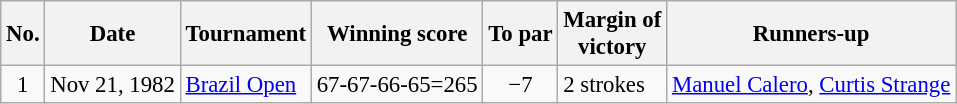<table class="wikitable" style="font-size:95%;">
<tr>
<th>No.</th>
<th>Date</th>
<th>Tournament</th>
<th>Winning score</th>
<th>To par</th>
<th>Margin of<br>victory</th>
<th>Runners-up</th>
</tr>
<tr>
<td align=center>1</td>
<td align=right>Nov 21, 1982</td>
<td><a href='#'>Brazil Open</a></td>
<td align=right>67-67-66-65=265</td>
<td align=center>−7</td>
<td>2 strokes</td>
<td> <a href='#'>Manuel Calero</a>,  <a href='#'>Curtis Strange</a></td>
</tr>
</table>
